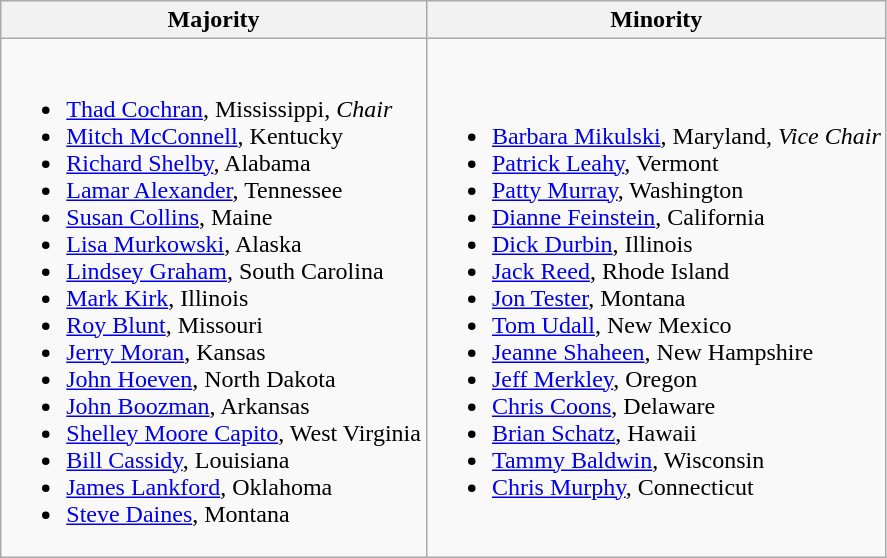<table class=wikitable>
<tr>
<th>Majority</th>
<th>Minority</th>
</tr>
<tr>
<td><br><ul><li><a href='#'>Thad Cochran</a>, Mississippi, <em>Chair</em></li><li><a href='#'>Mitch McConnell</a>, Kentucky</li><li><a href='#'>Richard Shelby</a>, Alabama</li><li><a href='#'>Lamar Alexander</a>, Tennessee</li><li><a href='#'>Susan Collins</a>, Maine</li><li><a href='#'>Lisa Murkowski</a>, Alaska</li><li><a href='#'>Lindsey Graham</a>, South Carolina</li><li><a href='#'>Mark Kirk</a>, Illinois</li><li><a href='#'>Roy Blunt</a>, Missouri</li><li><a href='#'>Jerry Moran</a>, Kansas</li><li><a href='#'>John Hoeven</a>, North Dakota</li><li><a href='#'>John Boozman</a>, Arkansas</li><li><a href='#'>Shelley Moore Capito</a>, West Virginia</li><li><a href='#'>Bill Cassidy</a>, Louisiana</li><li><a href='#'>James Lankford</a>, Oklahoma</li><li><a href='#'>Steve Daines</a>, Montana</li></ul></td>
<td><br><ul><li><a href='#'>Barbara Mikulski</a>, Maryland, <em>Vice Chair</em></li><li><a href='#'>Patrick Leahy</a>, Vermont</li><li><a href='#'>Patty Murray</a>, Washington</li><li><a href='#'>Dianne Feinstein</a>, California</li><li><a href='#'>Dick Durbin</a>, Illinois</li><li><a href='#'>Jack Reed</a>, Rhode Island</li><li><a href='#'>Jon Tester</a>, Montana</li><li><a href='#'>Tom Udall</a>, New Mexico</li><li><a href='#'>Jeanne Shaheen</a>, New Hampshire</li><li><a href='#'>Jeff Merkley</a>, Oregon</li><li><a href='#'>Chris Coons</a>, Delaware</li><li><a href='#'>Brian Schatz</a>, Hawaii</li><li><a href='#'>Tammy Baldwin</a>, Wisconsin</li><li><a href='#'>Chris Murphy</a>, Connecticut</li></ul></td>
</tr>
</table>
